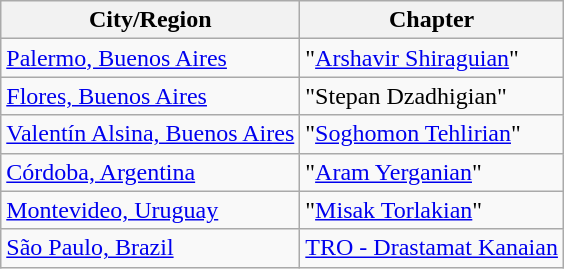<table class="wikitable">
<tr>
<th>City/Region</th>
<th>Chapter</th>
</tr>
<tr>
<td><a href='#'>Palermo, Buenos Aires</a></td>
<td>"<a href='#'>Arshavir Shiraguian</a>"</td>
</tr>
<tr>
<td><a href='#'>Flores, Buenos Aires</a></td>
<td>"Stepan Dzadhigian"</td>
</tr>
<tr>
<td><a href='#'>Valentín Alsina, Buenos Aires</a></td>
<td>"<a href='#'>Soghomon Tehlirian</a>"</td>
</tr>
<tr>
<td><a href='#'>Córdoba, Argentina</a></td>
<td>"<a href='#'>Aram Yerganian</a>"</td>
</tr>
<tr>
<td><a href='#'>Montevideo, Uruguay</a></td>
<td>"<a href='#'>Misak Torlakian</a>"</td>
</tr>
<tr>
<td><a href='#'>São Paulo, Brazil</a></td>
<td><a href='#'>TRO - Drastamat Kanaian</a></td>
</tr>
</table>
